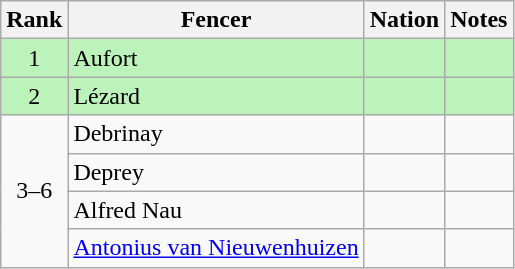<table class="wikitable sortable" style="text-align:center">
<tr>
<th>Rank</th>
<th>Fencer</th>
<th>Nation</th>
<th>Notes</th>
</tr>
<tr bgcolor=bbf3bb>
<td>1</td>
<td align=left>Aufort</td>
<td align=left></td>
<td></td>
</tr>
<tr bgcolor=bbf3bb>
<td>2</td>
<td align=left>Lézard</td>
<td align=left></td>
<td></td>
</tr>
<tr>
<td rowspan=4>3–6</td>
<td align=left>Debrinay</td>
<td align=left></td>
<td></td>
</tr>
<tr>
<td align=left>Deprey</td>
<td align=left></td>
<td></td>
</tr>
<tr>
<td align=left>Alfred Nau</td>
<td align=left></td>
<td></td>
</tr>
<tr>
<td align=left><a href='#'>Antonius van Nieuwenhuizen</a></td>
<td align=left></td>
<td></td>
</tr>
</table>
